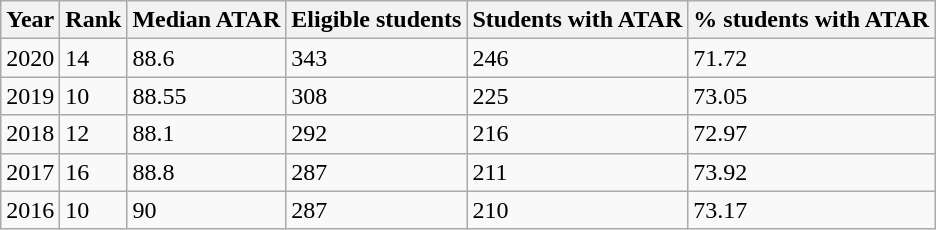<table class="wikitable sortable">
<tr>
<th>Year</th>
<th>Rank</th>
<th>Median ATAR</th>
<th>Eligible students</th>
<th>Students with ATAR</th>
<th>% students with ATAR</th>
</tr>
<tr>
<td>2020</td>
<td>14</td>
<td>88.6</td>
<td>343</td>
<td>246</td>
<td>71.72</td>
</tr>
<tr>
<td>2019</td>
<td>10</td>
<td>88.55</td>
<td>308</td>
<td>225</td>
<td>73.05</td>
</tr>
<tr>
<td>2018</td>
<td>12</td>
<td>88.1</td>
<td>292</td>
<td>216</td>
<td>72.97</td>
</tr>
<tr>
<td>2017</td>
<td>16</td>
<td>88.8</td>
<td>287</td>
<td>211</td>
<td>73.92</td>
</tr>
<tr>
<td>2016</td>
<td>10</td>
<td>90</td>
<td>287</td>
<td>210</td>
<td>73.17</td>
</tr>
</table>
